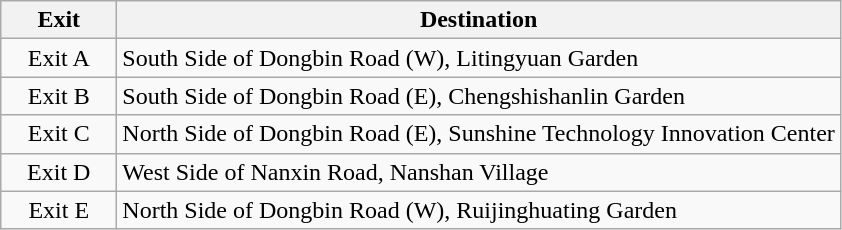<table class="wikitable">
<tr>
<th style="width:70px">Exit</th>
<th>Destination</th>
</tr>
<tr>
<td align="center">Exit A</td>
<td>South Side of Dongbin Road (W), Litingyuan Garden</td>
</tr>
<tr>
<td align="center">Exit B</td>
<td>South Side of Dongbin Road (E), Chengshishanlin Garden</td>
</tr>
<tr>
<td align="center">Exit C</td>
<td>North Side of Dongbin Road (E), Sunshine Technology Innovation Center</td>
</tr>
<tr>
<td align="center">Exit D</td>
<td>West Side of Nanxin Road, Nanshan Village</td>
</tr>
<tr>
<td align="center">Exit E</td>
<td>North Side of Dongbin Road (W), Ruijinghuating Garden</td>
</tr>
</table>
